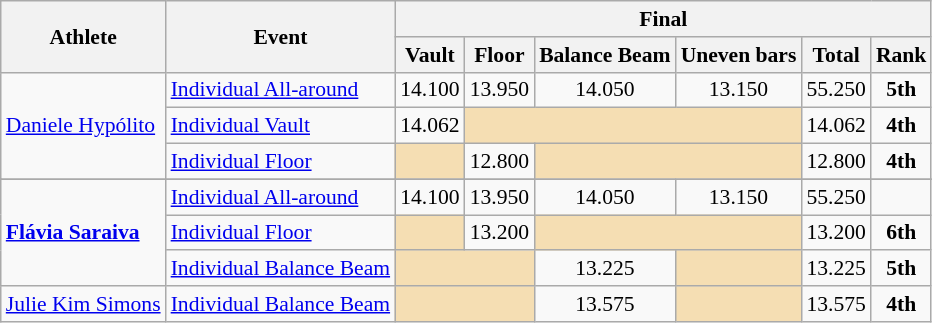<table class="wikitable" style="font-size:90%">
<tr>
<th rowspan="2">Athlete</th>
<th rowspan="2">Event</th>
<th colspan = "6">Final</th>
</tr>
<tr>
<th>Vault</th>
<th>Floor</th>
<th>Balance Beam</th>
<th>Uneven bars</th>
<th>Total</th>
<th>Rank</th>
</tr>
<tr>
<td rowspan=3><a href='#'>Daniele Hypólito</a></td>
<td><a href='#'>Individual All-around</a></td>
<td align=center>14.100</td>
<td align=center>13.950</td>
<td align=center>14.050</td>
<td align=center>13.150</td>
<td align=center>55.250</td>
<td align=center><strong>5th</strong></td>
</tr>
<tr>
<td><a href='#'>Individual Vault</a></td>
<td align=center>14.062</td>
<td align=center colspan=3 bgcolor=wheat></td>
<td align=center>14.062</td>
<td align=center><strong>4th</strong></td>
</tr>
<tr>
<td><a href='#'>Individual Floor</a></td>
<td bgcolor=wheat></td>
<td align=center>12.800</td>
<td align=center colspan=2 bgcolor=wheat></td>
<td align=center>12.800</td>
<td align=center><strong>4th</strong></td>
</tr>
<tr>
</tr>
<tr>
<td rowspan=3><strong><a href='#'>Flávia Saraiva</a></strong></td>
<td><a href='#'>Individual All-around</a></td>
<td align=center>14.100</td>
<td align=center>13.950</td>
<td align=center>14.050</td>
<td align=center>13.150</td>
<td align=center>55.250</td>
<td align=center></td>
</tr>
<tr>
<td><a href='#'>Individual Floor</a></td>
<td bgcolor=wheat></td>
<td align=center>13.200</td>
<td align=center colspan=2 bgcolor=wheat></td>
<td align=center>13.200</td>
<td align=center><strong>6th</strong></td>
</tr>
<tr>
<td><a href='#'>Individual Balance Beam</a></td>
<td align=center colspan=2 bgcolor=wheat></td>
<td align=center>13.225</td>
<td bgcolor=wheat></td>
<td align=center>13.225</td>
<td align=center><strong>5th</strong></td>
</tr>
<tr>
<td><a href='#'>Julie Kim Simons</a></td>
<td><a href='#'>Individual Balance Beam</a></td>
<td align=center colspan=2 bgcolor=wheat></td>
<td align=center>13.575</td>
<td bgcolor=wheat></td>
<td align=center>13.575</td>
<td align=center><strong>4th</strong></td>
</tr>
</table>
